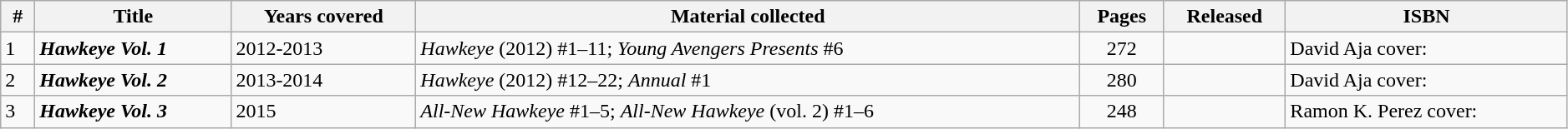<table class="wikitable sortable" width=99%>
<tr>
<th class="unsortable" width=20px>#</th>
<th>Title</th>
<th>Years covered</th>
<th class="unsortable">Material collected</th>
<th>Pages</th>
<th>Released</th>
<th class="unsortable">ISBN</th>
</tr>
<tr>
<td>1</td>
<td><strong><em>Hawkeye Vol. 1</em></strong></td>
<td>2012-2013</td>
<td><em>Hawkeye</em> (2012) #1–11; <em>Young Avengers Presents</em> #6</td>
<td style="text-align: center;">272</td>
<td></td>
<td>David Aja cover: </td>
</tr>
<tr>
<td>2</td>
<td><strong><em>Hawkeye Vol. 2</em></strong></td>
<td>2013-2014</td>
<td><em>Hawkeye</em> (2012) #12–22; <em>Annual</em> #1</td>
<td style="text-align: center;">280</td>
<td></td>
<td>David Aja cover: </td>
</tr>
<tr>
<td>3</td>
<td><strong><em>Hawkeye Vol. 3</em></strong></td>
<td>2015</td>
<td><em>All-New Hawkeye</em> #1–5; <em>All-New Hawkeye</em> (vol. 2) #1–6</td>
<td style="text-align: center;">248</td>
<td></td>
<td>Ramon K. Perez cover: </td>
</tr>
</table>
